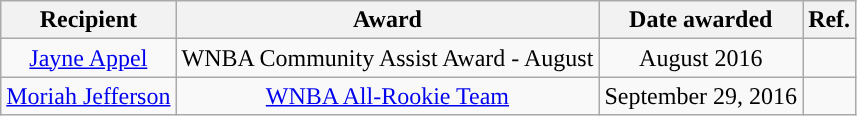<table class="wikitable sortable sortable" style="text-align: center">
<tr>
<th>Recipient</th>
<th>Award</th>
<th>Date awarded</th>
<th>Ref.</th>
</tr>
<tr>
<td><a href='#'>Jayne Appel</a></td>
<td>WNBA Community Assist Award - August</td>
<td>August 2016</td>
<td></td>
</tr>
<tr>
<td><a href='#'>Moriah Jefferson</a></td>
<td><a href='#'>WNBA All-Rookie Team</a></td>
<td>September 29, 2016</td>
<td></td>
</tr>
</table>
